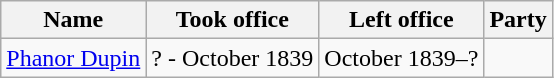<table class="wikitable">
<tr>
<th>Name</th>
<th>Took office</th>
<th>Left office</th>
<th>Party</th>
</tr>
<tr>
<td><a href='#'>Phanor Dupin</a></td>
<td>? - October 1839</td>
<td>October 1839–?</td>
<td></td>
</tr>
</table>
